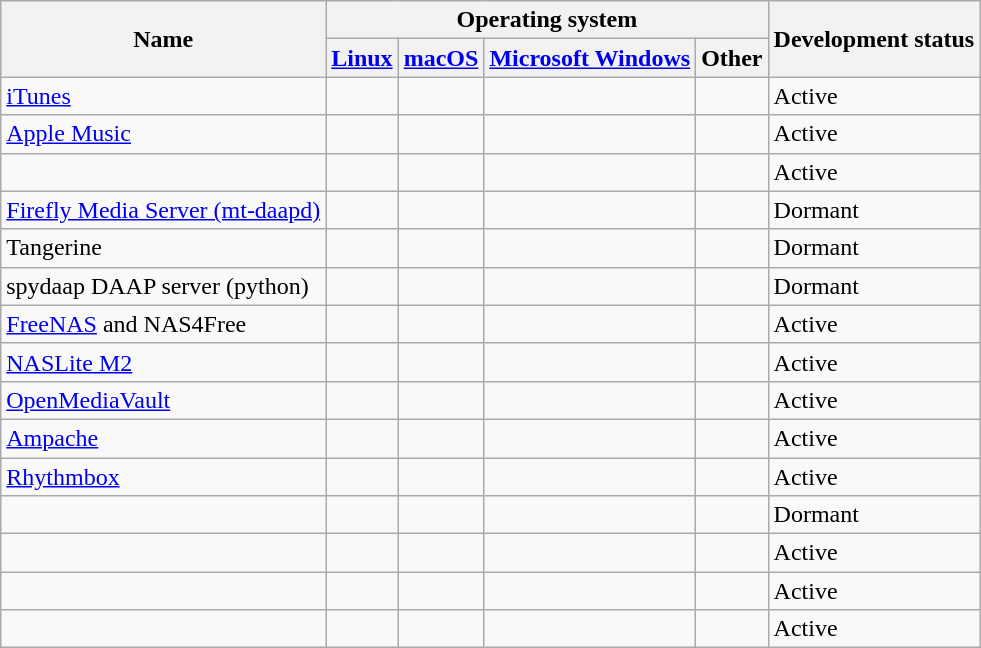<table class="wikitable sortable" border="1">
<tr>
<th rowspan=2>Name</th>
<th colspan=4>Operating system</th>
<th rowspan=2>Development status</th>
</tr>
<tr>
<th><a href='#'>Linux</a></th>
<th><a href='#'>macOS</a></th>
<th><a href='#'>Microsoft Windows</a></th>
<th>Other</th>
</tr>
<tr>
<td><a href='#'>iTunes</a></td>
<td></td>
<td></td>
<td></td>
<td></td>
<td>Active</td>
</tr>
<tr>
<td><a href='#'>Apple Music</a></td>
<td></td>
<td></td>
<td></td>
<td></td>
<td>Active</td>
</tr>
<tr>
<td></td>
<td></td>
<td></td>
<td></td>
<td></td>
<td>Active</td>
</tr>
<tr>
<td><a href='#'>Firefly Media Server (mt-daapd)</a></td>
<td></td>
<td></td>
<td></td>
<td></td>
<td>Dormant</td>
</tr>
<tr>
<td>Tangerine</td>
<td></td>
<td></td>
<td></td>
<td></td>
<td>Dormant</td>
</tr>
<tr>
<td>spydaap DAAP server (python)</td>
<td></td>
<td></td>
<td></td>
<td></td>
<td>Dormant</td>
</tr>
<tr>
<td><a href='#'>FreeNAS</a> and NAS4Free</td>
<td></td>
<td></td>
<td></td>
<td></td>
<td>Active</td>
</tr>
<tr>
<td><a href='#'>NASLite M2</a></td>
<td></td>
<td></td>
<td></td>
<td></td>
<td>Active</td>
</tr>
<tr>
<td><a href='#'>OpenMediaVault</a></td>
<td></td>
<td></td>
<td></td>
<td></td>
<td>Active</td>
</tr>
<tr>
<td><a href='#'>Ampache</a></td>
<td></td>
<td></td>
<td></td>
<td></td>
<td>Active</td>
</tr>
<tr>
<td><a href='#'>Rhythmbox</a></td>
<td></td>
<td></td>
<td></td>
<td></td>
<td>Active</td>
</tr>
<tr>
<td></td>
<td></td>
<td></td>
<td></td>
<td></td>
<td>Dormant</td>
</tr>
<tr>
<td></td>
<td></td>
<td></td>
<td></td>
<td></td>
<td>Active</td>
</tr>
<tr>
<td></td>
<td></td>
<td></td>
<td></td>
<td></td>
<td>Active</td>
</tr>
<tr>
<td></td>
<td></td>
<td></td>
<td></td>
<td></td>
<td>Active</td>
</tr>
</table>
